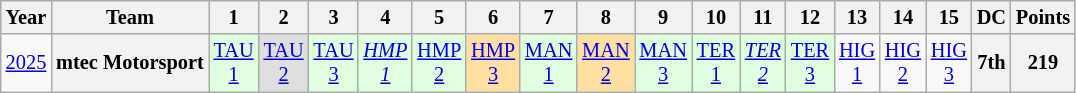<table class="wikitable" style="text-align:center; font-size:85%">
<tr>
<th>Year</th>
<th>Team</th>
<th>1</th>
<th>2</th>
<th>3</th>
<th>4</th>
<th>5</th>
<th>6</th>
<th>7</th>
<th>8</th>
<th>9</th>
<th>10</th>
<th>11</th>
<th>12</th>
<th>13</th>
<th>14</th>
<th>15</th>
<th>DC</th>
<th>Points</th>
</tr>
<tr>
<td><a href='#'>2025</a></td>
<th nowrap>mtec Motorsport</th>
<td style="background:#DFFFDF;"><a href='#'>TAU<br>1</a><br></td>
<td style="background:#DFDFDF;"><a href='#'>TAU<br>2</a><br></td>
<td style="background:#DFFFDF;"><a href='#'>TAU<br>3</a><br></td>
<td style="background:#DFFFDF;"><em><a href='#'>HMP<br>1</a></em><br></td>
<td style="background:#DFFFDF;"><a href='#'>HMP<br>2</a><br></td>
<td style="background:#FFDF9F;"><a href='#'>HMP<br>3</a><br></td>
<td style="background:#DFFFDF;"><a href='#'>MAN<br>1</a><br></td>
<td style="background:#FFDF9F;"><a href='#'>MAN<br>2</a><br></td>
<td style="background:#DFFFDF;"><a href='#'>MAN<br>3</a><br></td>
<td style="background:#DFFFDF;"><a href='#'>TER<br>1</a><br></td>
<td style="background:#DFFFDF;"><em><a href='#'>TER<br>2</a></em><br></td>
<td style="background:#DFFFDF;"><a href='#'>TER<br>3</a><br></td>
<td style="background:#;"><a href='#'>HIG<br>1</a><br></td>
<td style="background:#;"><a href='#'>HIG<br>2</a><br></td>
<td style="background:#;"><a href='#'>HIG<br>3</a><br></td>
<th>7th</th>
<th>219</th>
</tr>
</table>
